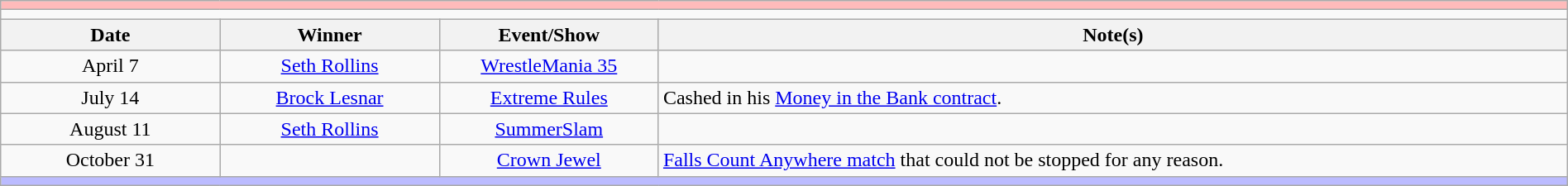<table class="wikitable" style="text-align:center; width:100%;">
<tr style="background:#FBB;">
<td colspan="4"></td>
</tr>
<tr>
<td colspan="4"><strong></strong></td>
</tr>
<tr>
<th width=14%>Date</th>
<th width=14%>Winner</th>
<th width=14%>Event/Show</th>
<th width=58%>Note(s)</th>
</tr>
<tr>
<td>April 7</td>
<td><a href='#'>Seth Rollins</a></td>
<td><a href='#'>WrestleMania 35</a></td>
<td></td>
</tr>
<tr>
<td>July 14</td>
<td><a href='#'>Brock Lesnar</a></td>
<td><a href='#'>Extreme Rules</a></td>
<td align=left>Cashed in his <a href='#'>Money in the Bank contract</a>.</td>
</tr>
<tr>
<td>August 11</td>
<td><a href='#'>Seth Rollins</a></td>
<td><a href='#'>SummerSlam</a></td>
<td></td>
</tr>
<tr>
<td>October 31</td>
<td></td>
<td><a href='#'>Crown Jewel</a></td>
<td align=left><a href='#'>Falls Count Anywhere match</a> that could not be stopped for any reason.</td>
</tr>
<tr style="background:#BBF;">
<td colspan="4"></td>
</tr>
</table>
